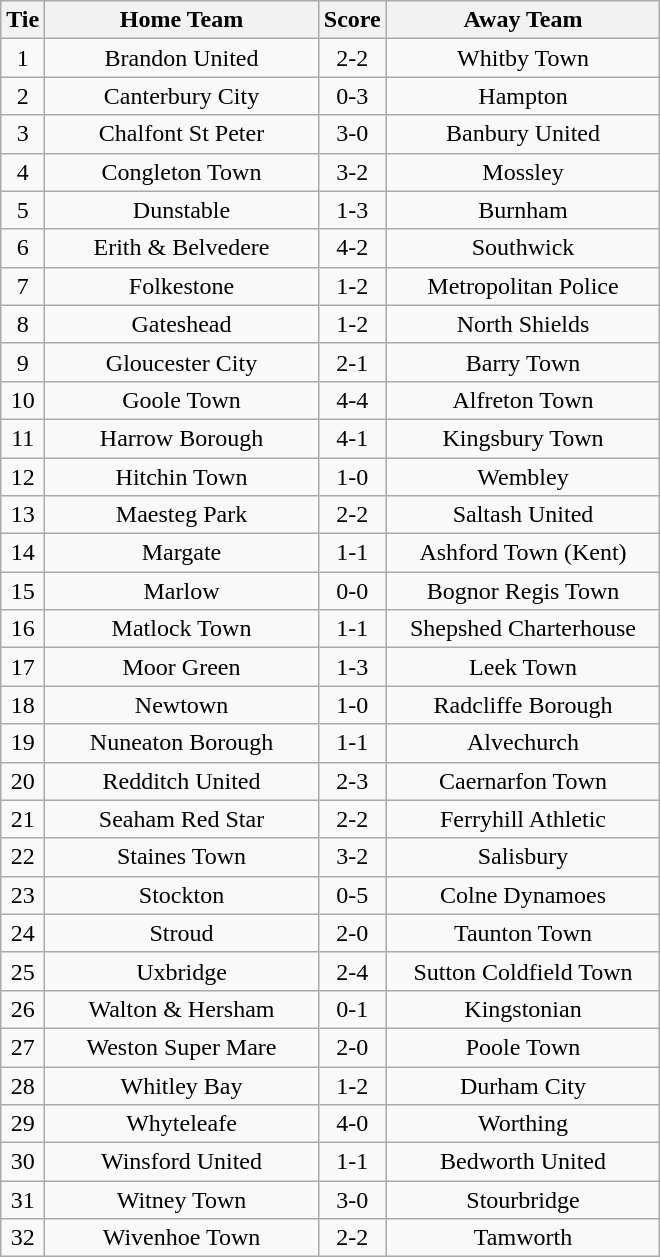<table class="wikitable" style="text-align:center;">
<tr>
<th width=20>Tie</th>
<th width=175>Home Team</th>
<th width=20>Score</th>
<th width=175>Away Team</th>
</tr>
<tr>
<td>1</td>
<td>Brandon United</td>
<td>2-2</td>
<td>Whitby Town</td>
</tr>
<tr>
<td>2</td>
<td>Canterbury City</td>
<td>0-3</td>
<td>Hampton</td>
</tr>
<tr>
<td>3</td>
<td>Chalfont St Peter</td>
<td>3-0</td>
<td>Banbury United</td>
</tr>
<tr>
<td>4</td>
<td>Congleton Town</td>
<td>3-2</td>
<td>Mossley</td>
</tr>
<tr>
<td>5</td>
<td>Dunstable</td>
<td>1-3</td>
<td>Burnham</td>
</tr>
<tr>
<td>6</td>
<td>Erith & Belvedere</td>
<td>4-2</td>
<td>Southwick</td>
</tr>
<tr>
<td>7</td>
<td>Folkestone</td>
<td>1-2</td>
<td>Metropolitan Police</td>
</tr>
<tr>
<td>8</td>
<td>Gateshead</td>
<td>1-2</td>
<td>North Shields</td>
</tr>
<tr>
<td>9</td>
<td>Gloucester City</td>
<td>2-1</td>
<td>Barry Town</td>
</tr>
<tr>
<td>10</td>
<td>Goole Town</td>
<td>4-4</td>
<td>Alfreton Town</td>
</tr>
<tr>
<td>11</td>
<td>Harrow Borough</td>
<td>4-1</td>
<td>Kingsbury Town</td>
</tr>
<tr>
<td>12</td>
<td>Hitchin Town</td>
<td>1-0</td>
<td>Wembley</td>
</tr>
<tr>
<td>13</td>
<td>Maesteg Park</td>
<td>2-2</td>
<td>Saltash United</td>
</tr>
<tr>
<td>14</td>
<td>Margate</td>
<td>1-1</td>
<td>Ashford Town (Kent)</td>
</tr>
<tr>
<td>15</td>
<td>Marlow</td>
<td>0-0</td>
<td>Bognor Regis Town</td>
</tr>
<tr>
<td>16</td>
<td>Matlock Town</td>
<td>1-1</td>
<td>Shepshed Charterhouse</td>
</tr>
<tr>
<td>17</td>
<td>Moor Green</td>
<td>1-3</td>
<td>Leek Town</td>
</tr>
<tr>
<td>18</td>
<td>Newtown</td>
<td>1-0</td>
<td>Radcliffe Borough</td>
</tr>
<tr>
<td>19</td>
<td>Nuneaton Borough</td>
<td>1-1</td>
<td>Alvechurch</td>
</tr>
<tr>
<td>20</td>
<td>Redditch United</td>
<td>2-3</td>
<td>Caernarfon Town</td>
</tr>
<tr>
<td>21</td>
<td>Seaham Red Star</td>
<td>2-2</td>
<td>Ferryhill Athletic</td>
</tr>
<tr>
<td>22</td>
<td>Staines Town</td>
<td>3-2</td>
<td>Salisbury</td>
</tr>
<tr>
<td>23</td>
<td>Stockton</td>
<td>0-5</td>
<td>Colne Dynamoes</td>
</tr>
<tr>
<td>24</td>
<td>Stroud</td>
<td>2-0</td>
<td>Taunton Town</td>
</tr>
<tr>
<td>25</td>
<td>Uxbridge</td>
<td>2-4</td>
<td>Sutton Coldfield Town</td>
</tr>
<tr>
<td>26</td>
<td>Walton & Hersham</td>
<td>0-1</td>
<td>Kingstonian</td>
</tr>
<tr>
<td>27</td>
<td>Weston Super Mare</td>
<td>2-0</td>
<td>Poole Town</td>
</tr>
<tr>
<td>28</td>
<td>Whitley Bay</td>
<td>1-2</td>
<td>Durham City</td>
</tr>
<tr>
<td>29</td>
<td>Whyteleafe</td>
<td>4-0</td>
<td>Worthing</td>
</tr>
<tr>
<td>30</td>
<td>Winsford United</td>
<td>1-1</td>
<td>Bedworth United</td>
</tr>
<tr>
<td>31</td>
<td>Witney Town</td>
<td>3-0</td>
<td>Stourbridge</td>
</tr>
<tr>
<td>32</td>
<td>Wivenhoe Town</td>
<td>2-2</td>
<td>Tamworth</td>
</tr>
</table>
